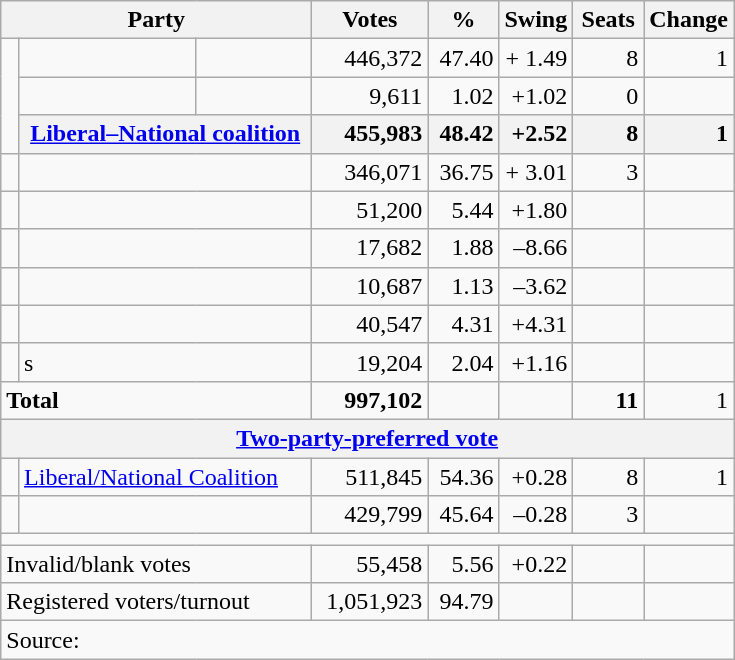<table class="wikitable">
<tr>
<th colspan="3" style="width:200px">Party</th>
<th style="width:70px; text-align:center;">Votes</th>
<th style="width:40px; text-align:center;">%</th>
<th style="width:40px; text-align:center;">Swing</th>
<th style="width:40px; text-align:center;">Seats</th>
<th style="width:40px; text-align:center;">Change</th>
</tr>
<tr>
<td rowspan=3></td>
<td> </td>
<td></td>
<td align=right>446,372</td>
<td align=right>47.40</td>
<td align=right>+ 1.49</td>
<td align=right>8</td>
<td align=right> 1</td>
</tr>
<tr>
<td> </td>
<td></td>
<td align=right>9,611</td>
<td align=right>1.02</td>
<td align=right>+1.02</td>
<td align=right>0</td>
<td align=right></td>
</tr>
<tr>
<th colspan="2"><a href='#'>Liberal–National coalition</a></th>
<th style="text-align:right;">455,983</th>
<th style="text-align:right;">48.42</th>
<th style="text-align:right;">+2.52</th>
<th style="text-align:right;">8</th>
<th style="text-align:right;"> 1</th>
</tr>
<tr>
<td> </td>
<td colspan="2"></td>
<td align="right">346,071</td>
<td align="right">36.75</td>
<td align="right">+ 3.01</td>
<td align="right">3</td>
<td align="right"></td>
</tr>
<tr>
<td> </td>
<td colspan="2"></td>
<td align="right">51,200</td>
<td align="right">5.44</td>
<td align="right">+1.80</td>
<td align="right"></td>
<td align="right"></td>
</tr>
<tr>
<td> </td>
<td colspan="2"></td>
<td align="right">17,682</td>
<td align="right">1.88</td>
<td align="right">–8.66</td>
<td align="right"></td>
<td align="right"></td>
</tr>
<tr>
<td> </td>
<td colspan="2"></td>
<td align="right">10,687</td>
<td align="right">1.13</td>
<td align="right">–3.62</td>
<td align="right"></td>
<td align="right"></td>
</tr>
<tr>
<td> </td>
<td colspan="2"></td>
<td align="right">40,547</td>
<td align="right">4.31</td>
<td align="right">+4.31</td>
<td align="right"></td>
<td align="right"></td>
</tr>
<tr>
<td> </td>
<td colspan="2">s</td>
<td align="right">19,204</td>
<td align="right">2.04</td>
<td align="right">+1.16</td>
<td align="right"></td>
<td align="right"></td>
</tr>
<tr>
<td colspan="3" align="left"><strong>Total</strong></td>
<td align="right"><strong>997,102</strong></td>
<td align="right"></td>
<td></td>
<td align="right"><strong>11</strong></td>
<td align="right"> 1</td>
</tr>
<tr>
<th colspan="8"><a href='#'>Two-party-preferred vote</a></th>
</tr>
<tr>
<td> </td>
<td colspan="2" align="left"><a href='#'>Liberal/National Coalition</a></td>
<td align="right">511,845</td>
<td align="right">54.36</td>
<td align="right">+0.28</td>
<td align="right">8</td>
<td align="right"> 1</td>
</tr>
<tr>
<td> </td>
<td colspan="2" align="left"></td>
<td align="right">429,799</td>
<td align="right">45.64</td>
<td align="right">–0.28</td>
<td align="right">3</td>
<td align="right"></td>
</tr>
<tr>
<td colspan="8"></td>
</tr>
<tr>
<td colspan=3 align="left">Invalid/blank votes</td>
<td align="right">55,458</td>
<td align="right">5.56</td>
<td align="right">+0.22</td>
<td></td>
<td></td>
</tr>
<tr>
<td colspan="3" align="left">Registered voters/turnout</td>
<td align="right">1,051,923</td>
<td align="right">94.79</td>
<td></td>
<td></td>
<td></td>
</tr>
<tr>
<td colspan="8" align="left">Source: </td>
</tr>
</table>
